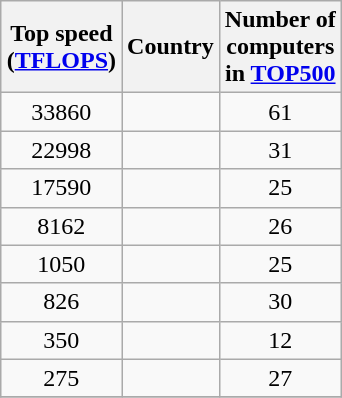<table class="wikitable sortable" style="float:right;">
<tr>
<th>Top speed<br>(<a href='#'>TFLOPS</a>)</th>
<th>Country</th>
<th>Number of <br>computers<br>in <a href='#'>TOP500</a></th>
</tr>
<tr align="center">
<td>33860</td>
<td></td>
<td>61</td>
</tr>
<tr align="center">
<td>22998</td>
<td></td>
<td>31</td>
</tr>
<tr align="center">
<td>17590</td>
<td></td>
<td>25</td>
</tr>
<tr align="center">
<td>8162</td>
<td></td>
<td>26</td>
</tr>
<tr align="center">
<td>1050</td>
<td></td>
<td>25</td>
</tr>
<tr align="center">
<td>826</td>
<td></td>
<td>30</td>
</tr>
<tr align="center">
<td>350</td>
<td></td>
<td>12</td>
</tr>
<tr align="center">
<td>275</td>
<td></td>
<td>27</td>
</tr>
<tr align="center">
</tr>
</table>
